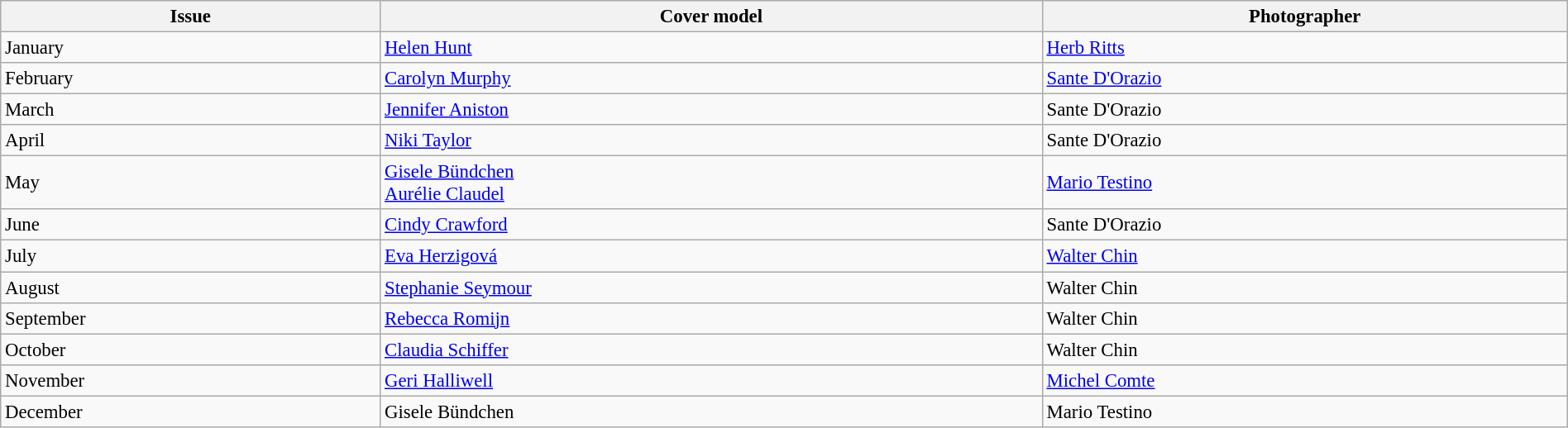<table class="sortable wikitable"  style="font-size:95%; width:100%;">
<tr>
<th style="text-align:center;">Issue</th>
<th style="text-align:center;">Cover model</th>
<th style="text-align:center;">Photographer</th>
</tr>
<tr>
<td>January</td>
<td><a href='#'>Helen Hunt</a></td>
<td><a href='#'>Herb Ritts</a></td>
</tr>
<tr>
<td>February</td>
<td><a href='#'>Carolyn Murphy</a></td>
<td><a href='#'>Sante D'Orazio</a></td>
</tr>
<tr>
<td>March</td>
<td><a href='#'>Jennifer Aniston</a></td>
<td>Sante D'Orazio</td>
</tr>
<tr>
<td>April</td>
<td><a href='#'>Niki Taylor</a></td>
<td>Sante D'Orazio</td>
</tr>
<tr>
<td>May</td>
<td><a href='#'>Gisele Bündchen</a><br><a href='#'>Aurélie Claudel</a></td>
<td><a href='#'>Mario Testino</a></td>
</tr>
<tr>
<td>June</td>
<td><a href='#'>Cindy Crawford</a></td>
<td>Sante D'Orazio</td>
</tr>
<tr>
<td>July</td>
<td><a href='#'>Eva Herzigová</a></td>
<td><a href='#'>Walter Chin</a></td>
</tr>
<tr>
<td>August</td>
<td><a href='#'>Stephanie Seymour</a></td>
<td>Walter Chin</td>
</tr>
<tr>
<td>September</td>
<td><a href='#'>Rebecca Romijn</a></td>
<td>Walter Chin</td>
</tr>
<tr>
<td>October</td>
<td><a href='#'>Claudia Schiffer</a></td>
<td>Walter Chin</td>
</tr>
<tr>
<td>November</td>
<td><a href='#'>Geri Halliwell</a></td>
<td><a href='#'>Michel Comte</a></td>
</tr>
<tr>
<td>December</td>
<td>Gisele Bündchen</td>
<td>Mario Testino</td>
</tr>
</table>
